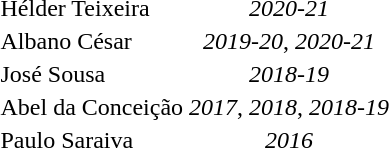<table border="0" style="text-align:center;">
<tr>
<td align=left> Hélder Teixeira</td>
<td><em>2020-21</em></td>
</tr>
<tr>
<td align=left> Albano César</td>
<td><em>2019-20</em>, <em>2020-21</em></td>
</tr>
<tr>
<td align=left> José Sousa</td>
<td><em>2018-19</em></td>
</tr>
<tr>
<td align=left> Abel da Conceição</td>
<td><em>2017</em>, <em>2018</em>, <em>2018-19</em></td>
</tr>
<tr>
<td align=left> Paulo Saraiva</td>
<td><em>2016</em></td>
</tr>
</table>
